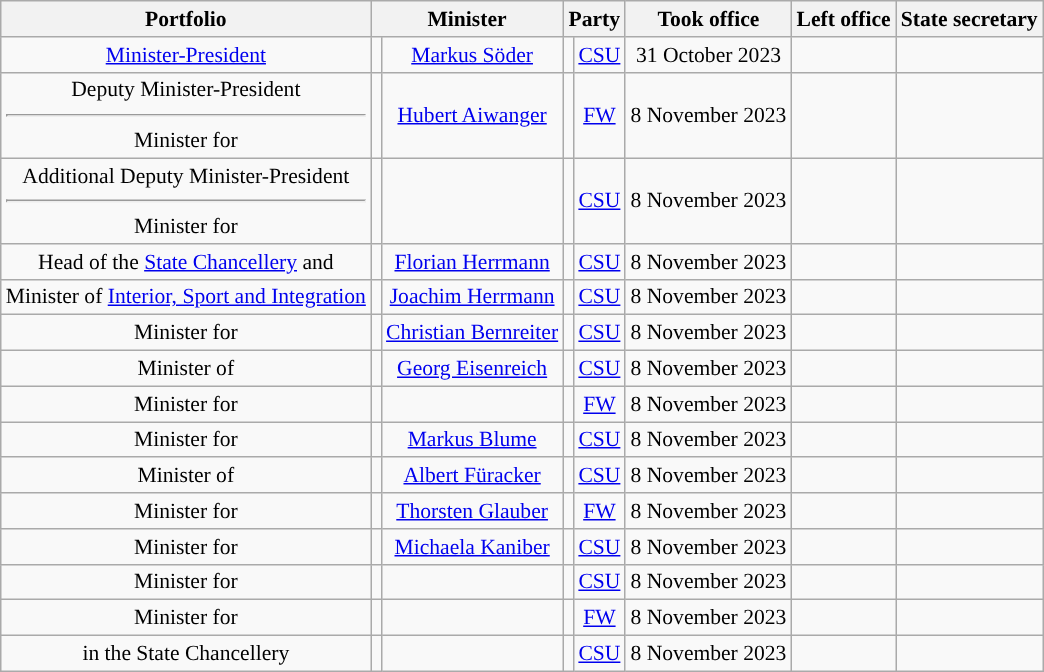<table class="wikitable" style="font-size: 90%; text-align: center;">
<tr>
<th>Portfolio</th>
<th colspan="2">Minister</th>
<th colspan="2">Party</th>
<th>Took office</th>
<th>Left office</th>
<th>State secretary</th>
</tr>
<tr>
<td><a href='#'>Minister-President</a></td>
<td></td>
<td><a href='#'>Markus Söder</a></td>
<td></td>
<td><a href='#'>CSU</a></td>
<td>31 October 2023</td>
<td></td>
<td></td>
</tr>
<tr>
<td>Deputy Minister-President<hr>Minister for </td>
<td></td>
<td><a href='#'>Hubert Aiwanger</a></td>
<td></td>
<td><a href='#'>FW</a></td>
<td>8 November 2023</td>
<td></td>
<td></td>
</tr>
<tr>
<td>Additional Deputy Minister-President<hr>Minister for </td>
<td></td>
<td></td>
<td></td>
<td><a href='#'>CSU</a></td>
<td>8 November 2023</td>
<td></td>
<td></td>
</tr>
<tr>
<td>Head of the <a href='#'>State Chancellery</a> and </td>
<td></td>
<td><a href='#'>Florian Herrmann</a></td>
<td></td>
<td><a href='#'>CSU</a></td>
<td>8 November 2023</td>
<td></td>
<td></td>
</tr>
<tr>
<td>Minister of <a href='#'>Interior, Sport and Integration</a></td>
<td></td>
<td><a href='#'>Joachim Herrmann</a></td>
<td></td>
<td><a href='#'>CSU</a></td>
<td>8 November 2023</td>
<td></td>
<td></td>
</tr>
<tr>
<td>Minister for </td>
<td></td>
<td><a href='#'>Christian Bernreiter</a></td>
<td></td>
<td><a href='#'>CSU</a></td>
<td>8 November 2023</td>
<td></td>
<td></td>
</tr>
<tr>
<td>Minister of </td>
<td></td>
<td><a href='#'>Georg Eisenreich</a></td>
<td></td>
<td><a href='#'>CSU</a></td>
<td>8 November 2023</td>
<td></td>
<td></td>
</tr>
<tr>
<td>Minister for </td>
<td></td>
<td></td>
<td></td>
<td><a href='#'>FW</a></td>
<td>8 November 2023</td>
<td></td>
<td></td>
</tr>
<tr>
<td>Minister for </td>
<td></td>
<td><a href='#'>Markus Blume</a></td>
<td></td>
<td><a href='#'>CSU</a></td>
<td>8 November 2023</td>
<td></td>
<td></td>
</tr>
<tr>
<td>Minister of </td>
<td></td>
<td><a href='#'>Albert Füracker</a></td>
<td></td>
<td><a href='#'>CSU</a></td>
<td>8 November 2023</td>
<td></td>
<td></td>
</tr>
<tr>
<td>Minister for </td>
<td></td>
<td><a href='#'>Thorsten Glauber</a></td>
<td></td>
<td><a href='#'>FW</a></td>
<td>8 November 2023</td>
<td></td>
<td></td>
</tr>
<tr>
<td>Minister for </td>
<td></td>
<td><a href='#'>Michaela Kaniber</a></td>
<td></td>
<td><a href='#'>CSU</a></td>
<td>8 November 2023</td>
<td></td>
<td></td>
</tr>
<tr>
<td>Minister for </td>
<td></td>
<td></td>
<td></td>
<td><a href='#'>CSU</a></td>
<td>8 November 2023</td>
<td></td>
<td></td>
</tr>
<tr>
<td>Minister for </td>
<td></td>
<td></td>
<td></td>
<td><a href='#'>FW</a></td>
<td>8 November 2023</td>
<td></td>
<td></td>
</tr>
<tr>
<td> in the State Chancellery</td>
<td></td>
<td></td>
<td></td>
<td><a href='#'>CSU</a></td>
<td>8 November 2023</td>
<td></td>
<td></td>
</tr>
</table>
